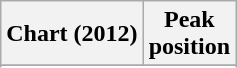<table class="wikitable sortable">
<tr>
<th>Chart (2012)</th>
<th>Peak<br>position</th>
</tr>
<tr>
</tr>
<tr>
</tr>
<tr>
</tr>
<tr>
</tr>
</table>
